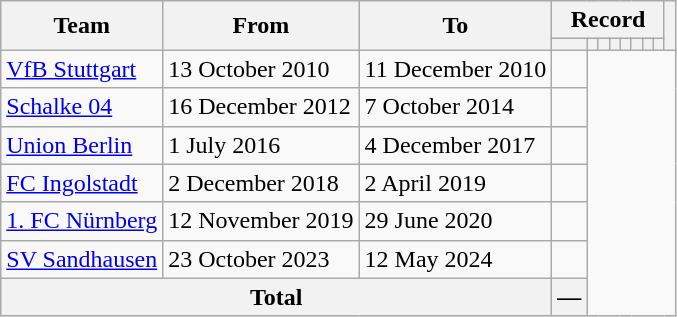<table class="wikitable" style="text-align: center">
<tr>
<th rowspan="2">Team</th>
<th rowspan="2">From</th>
<th rowspan="2">To</th>
<th colspan="8">Record</th>
<th rowspan=2></th>
</tr>
<tr>
<th></th>
<th></th>
<th></th>
<th></th>
<th></th>
<th></th>
<th></th>
<th></th>
</tr>
<tr>
<td align="left"><a href='#'>VfB Stuttgart</a></td>
<td align=left>13 October 2010</td>
<td align=left>11 December 2010<br></td>
<td></td>
</tr>
<tr>
<td align="left"><a href='#'>Schalke 04</a></td>
<td align=left>16 December 2012</td>
<td align=left>7 October 2014<br></td>
<td></td>
</tr>
<tr>
<td align="left"><a href='#'>Union Berlin</a></td>
<td align=left>1 July 2016</td>
<td align=left>4 December 2017<br></td>
<td></td>
</tr>
<tr>
<td align=left><a href='#'>FC Ingolstadt</a></td>
<td align=left>2 December 2018</td>
<td align=left>2 April 2019<br></td>
<td></td>
</tr>
<tr>
<td align=left><a href='#'>1. FC Nürnberg</a></td>
<td align=left>12 November 2019</td>
<td align=left>29 June 2020<br></td>
<td></td>
</tr>
<tr>
<td align=left><a href='#'>SV Sandhausen</a></td>
<td align=left>23 October 2023</td>
<td align=left>12 May 2024<br></td>
<td></td>
</tr>
<tr>
<th colspan=3>Total<br></th>
<th>—</th>
</tr>
</table>
